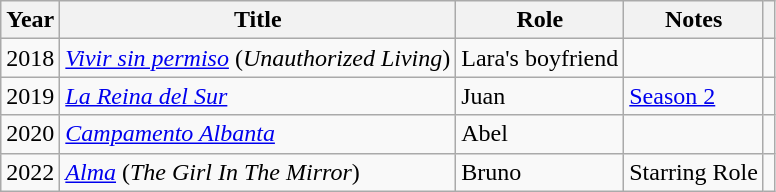<table class="wikitable sortable">
<tr>
<th>Year</th>
<th>Title</th>
<th>Role</th>
<th class="unsortable">Notes</th>
<th class="unsortable"></th>
</tr>
<tr>
<td align = "center">2018</td>
<td><a href='#'><em>Vivir sin permiso</em></a> (<em>Unauthorized Living</em>)</td>
<td>Lara's boyfriend</td>
<td></td>
<td align = "center"></td>
</tr>
<tr>
<td align = "center">2019</td>
<td><em><a href='#'>La Reina del Sur</a></em></td>
<td>Juan</td>
<td><a href='#'>Season 2</a></td>
<td align = "center"></td>
</tr>
<tr>
<td align = "center">2020</td>
<td><em><a href='#'>Campamento Albanta</a></em></td>
<td>Abel</td>
<td></td>
<td align = "center"></td>
</tr>
<tr>
<td align = "center">2022</td>
<td><em><a href='#'>Alma</a></em> (<em>The Girl In The Mirror</em>)</td>
<td>Bruno</td>
<td>Starring Role</td>
<td></td>
</tr>
</table>
